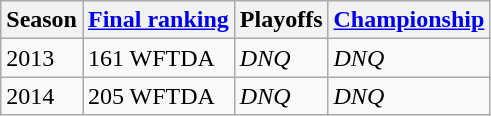<table class="wikitable sortable">
<tr>
<th>Season</th>
<th><a href='#'>Final ranking</a></th>
<th>Playoffs</th>
<th><a href='#'>Championship</a></th>
</tr>
<tr>
<td>2013</td>
<td>161 WFTDA</td>
<td><em>DNQ</em></td>
<td><em>DNQ</em></td>
</tr>
<tr>
<td>2014</td>
<td>205 WFTDA</td>
<td><em>DNQ</em></td>
<td><em>DNQ</em></td>
</tr>
</table>
